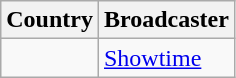<table class="wikitable">
<tr>
<th align=center>Country</th>
<th align=center>Broadcaster</th>
</tr>
<tr>
<td></td>
<td><a href='#'>Showtime</a></td>
</tr>
</table>
